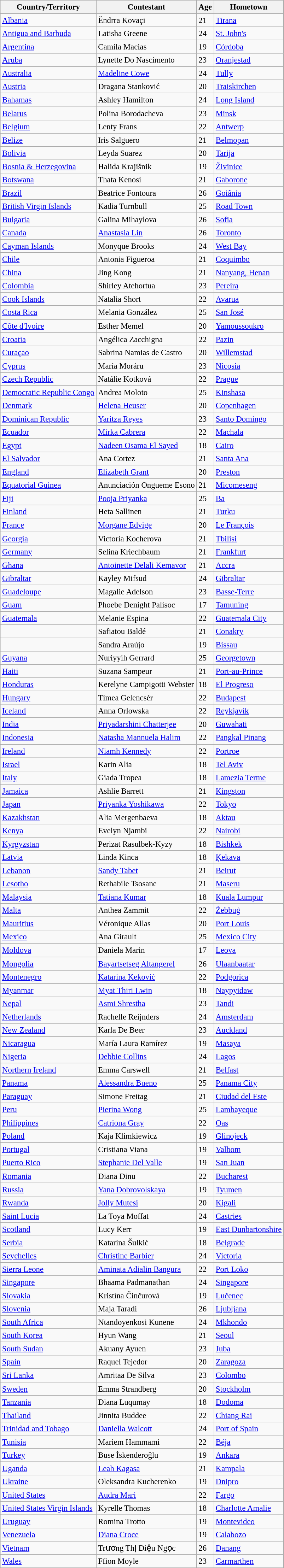<table class="wikitable sortable" style="font-size:95%;">
<tr>
<th>Country/Territory</th>
<th>Contestant</th>
<th>Age</th>
<th>Hometown</th>
</tr>
<tr>
<td> <a href='#'>Albania</a></td>
<td>Ëndrra Kovaçi</td>
<td>21</td>
<td><a href='#'>Tirana</a></td>
</tr>
<tr>
<td> <a href='#'>Antigua and Barbuda</a></td>
<td>Latisha Greene</td>
<td>24</td>
<td><a href='#'>St. John's</a></td>
</tr>
<tr>
<td> <a href='#'>Argentina</a></td>
<td>Camila Macias</td>
<td>19</td>
<td><a href='#'>Córdoba</a></td>
</tr>
<tr>
<td> <a href='#'>Aruba</a></td>
<td>Lynette Do Nascimento</td>
<td>23</td>
<td><a href='#'>Oranjestad</a></td>
</tr>
<tr>
<td> <a href='#'>Australia</a></td>
<td><a href='#'>Madeline Cowe</a></td>
<td>24</td>
<td><a href='#'>Tully</a></td>
</tr>
<tr>
<td> <a href='#'>Austria</a></td>
<td>Dragana Stanković</td>
<td>20</td>
<td><a href='#'>Traiskirchen</a></td>
</tr>
<tr>
<td> <a href='#'>Bahamas</a></td>
<td>Ashley Hamilton</td>
<td>24</td>
<td><a href='#'>Long Island</a></td>
</tr>
<tr>
<td> <a href='#'>Belarus</a></td>
<td>Polina Borodacheva</td>
<td>23</td>
<td><a href='#'>Minsk</a></td>
</tr>
<tr>
<td> <a href='#'>Belgium</a></td>
<td>Lenty Frans</td>
<td>22</td>
<td><a href='#'>Antwerp</a></td>
</tr>
<tr>
<td> <a href='#'>Belize</a></td>
<td>Iris Salguero</td>
<td>21</td>
<td><a href='#'>Belmopan</a></td>
</tr>
<tr>
<td> <a href='#'>Bolivia</a></td>
<td>Leyda Suarez</td>
<td>20</td>
<td><a href='#'>Tarija</a></td>
</tr>
<tr>
<td> <a href='#'>Bosnia & Herzegovina</a></td>
<td>Halida Krajišnik</td>
<td>19</td>
<td><a href='#'>Živinice</a></td>
</tr>
<tr>
<td> <a href='#'>Botswana</a></td>
<td>Thata Kenosi</td>
<td>21</td>
<td><a href='#'>Gaborone</a></td>
</tr>
<tr>
<td> <a href='#'>Brazil</a></td>
<td>Beatrice Fontoura</td>
<td>26</td>
<td><a href='#'>Goiânia</a></td>
</tr>
<tr>
<td> <a href='#'>British Virgin Islands</a></td>
<td>Kadia Turnbull</td>
<td>25</td>
<td><a href='#'>Road Town</a></td>
</tr>
<tr>
<td> <a href='#'>Bulgaria</a></td>
<td>Galina Mihaylova</td>
<td>26</td>
<td><a href='#'>Sofia</a></td>
</tr>
<tr>
<td> <a href='#'>Canada</a></td>
<td><a href='#'>Anastasia Lin</a></td>
<td>26</td>
<td><a href='#'>Toronto</a></td>
</tr>
<tr>
<td> <a href='#'>Cayman Islands</a></td>
<td>Monyque Brooks</td>
<td>24</td>
<td><a href='#'>West Bay</a></td>
</tr>
<tr>
<td> <a href='#'>Chile</a></td>
<td>Antonia Figueroa</td>
<td>21</td>
<td><a href='#'>Coquimbo</a></td>
</tr>
<tr>
<td> <a href='#'>China</a></td>
<td>Jing Kong</td>
<td>21</td>
<td><a href='#'>Nanyang, Henan</a></td>
</tr>
<tr>
<td> <a href='#'>Colombia</a></td>
<td>Shirley Atehortua</td>
<td>23</td>
<td><a href='#'>Pereira</a></td>
</tr>
<tr>
<td> <a href='#'>Cook Islands</a></td>
<td>Natalia Short</td>
<td>22</td>
<td><a href='#'>Avarua</a></td>
</tr>
<tr>
<td> <a href='#'>Costa Rica</a></td>
<td>Melania González</td>
<td>25</td>
<td><a href='#'>San José</a></td>
</tr>
<tr>
<td> <a href='#'>Côte d'Ivoire</a></td>
<td>Esther Memel</td>
<td>20</td>
<td><a href='#'>Yamoussoukro</a></td>
</tr>
<tr>
<td> <a href='#'>Croatia</a></td>
<td>Angélica Zacchigna</td>
<td>22</td>
<td><a href='#'>Pazin</a></td>
</tr>
<tr>
<td> <a href='#'>Curaçao</a></td>
<td>Sabrina Namias de Castro</td>
<td>20</td>
<td><a href='#'>Willemstad</a></td>
</tr>
<tr>
<td> <a href='#'>Cyprus</a></td>
<td>María Moráru</td>
<td>23</td>
<td><a href='#'>Nicosia</a></td>
</tr>
<tr>
<td> <a href='#'>Czech Republic</a></td>
<td>Natálie Kotková</td>
<td>22</td>
<td><a href='#'>Prague</a></td>
</tr>
<tr>
<td> <a href='#'>Democratic Republic Congo</a></td>
<td>Andrea Moloto</td>
<td>25</td>
<td><a href='#'>Kinshasa</a></td>
</tr>
<tr>
<td> <a href='#'>Denmark</a></td>
<td><a href='#'>Helena Heuser</a></td>
<td>20</td>
<td><a href='#'>Copenhagen</a></td>
</tr>
<tr>
<td> <a href='#'>Dominican Republic</a></td>
<td><a href='#'>Yaritza Reyes</a></td>
<td>23</td>
<td><a href='#'>Santo Domingo</a></td>
</tr>
<tr>
<td> <a href='#'>Ecuador</a></td>
<td><a href='#'>Mirka Cabrera</a></td>
<td>22</td>
<td><a href='#'>Machala</a></td>
</tr>
<tr>
<td> <a href='#'>Egypt</a></td>
<td><a href='#'>Nadeen Osama El Sayed</a></td>
<td>18</td>
<td><a href='#'>Cairo</a></td>
</tr>
<tr>
<td> <a href='#'>El Salvador</a></td>
<td>Ana Cortez</td>
<td>21</td>
<td><a href='#'>Santa Ana</a></td>
</tr>
<tr>
<td> <a href='#'>England</a></td>
<td><a href='#'>Elizabeth Grant</a></td>
<td>20</td>
<td><a href='#'>Preston</a></td>
</tr>
<tr>
<td> <a href='#'>Equatorial Guinea</a></td>
<td>Anunciación Ongueme Esono</td>
<td>21</td>
<td><a href='#'>Micomeseng</a></td>
</tr>
<tr>
<td> <a href='#'>Fiji</a></td>
<td><a href='#'>Pooja Priyanka</a></td>
<td>25</td>
<td><a href='#'>Ba</a></td>
</tr>
<tr>
<td> <a href='#'>Finland</a></td>
<td>Heta Sallinen</td>
<td>21</td>
<td><a href='#'>Turku</a></td>
</tr>
<tr>
<td> <a href='#'>France</a></td>
<td><a href='#'>Morgane Edvige</a></td>
<td>20</td>
<td><a href='#'>Le François</a></td>
</tr>
<tr>
<td> <a href='#'>Georgia</a></td>
<td>Victoria Kocherova</td>
<td>21</td>
<td><a href='#'>Tbilisi</a></td>
</tr>
<tr>
<td> <a href='#'>Germany</a></td>
<td>Selina Kriechbaum</td>
<td>21</td>
<td><a href='#'>Frankfurt</a></td>
</tr>
<tr>
<td> <a href='#'>Ghana</a></td>
<td><a href='#'>Antoinette Delali Kemavor</a></td>
<td>21</td>
<td><a href='#'>Accra</a></td>
</tr>
<tr>
<td> <a href='#'>Gibraltar</a></td>
<td>Kayley Mifsud</td>
<td>24</td>
<td><a href='#'>Gibraltar</a></td>
</tr>
<tr>
<td> <a href='#'>Guadeloupe</a></td>
<td>Magalie Adelson</td>
<td>23</td>
<td><a href='#'>Basse-Terre</a></td>
</tr>
<tr>
<td> <a href='#'>Guam</a></td>
<td>Phoebe Denight Palisoc</td>
<td>17</td>
<td><a href='#'>Tamuning</a></td>
</tr>
<tr>
<td> <a href='#'>Guatemala</a></td>
<td>Melanie Espina</td>
<td>22</td>
<td><a href='#'>Guatemala City</a></td>
</tr>
<tr>
<td></td>
<td>Safiatou Baldé</td>
<td>21</td>
<td><a href='#'>Conakry</a></td>
</tr>
<tr>
<td></td>
<td>Sandra Araújo</td>
<td>19</td>
<td><a href='#'>Bissau</a></td>
</tr>
<tr>
<td> <a href='#'>Guyana</a></td>
<td>Nuriyyih Gerrard</td>
<td>25</td>
<td><a href='#'>Georgetown</a></td>
</tr>
<tr>
<td> <a href='#'>Haiti</a></td>
<td>Suzana Sampeur</td>
<td>21</td>
<td><a href='#'>Port-au-Prince</a></td>
</tr>
<tr>
<td> <a href='#'>Honduras</a></td>
<td>Kerelyne Campigotti Webster</td>
<td>18</td>
<td><a href='#'>El Progreso</a></td>
</tr>
<tr>
<td> <a href='#'>Hungary</a></td>
<td>Tímea Gelencsér</td>
<td>22</td>
<td><a href='#'>Budapest</a></td>
</tr>
<tr>
<td> <a href='#'>Iceland</a></td>
<td>Anna Orlowska</td>
<td>22</td>
<td><a href='#'>Reykjavík</a></td>
</tr>
<tr>
<td> <a href='#'>India</a></td>
<td><a href='#'>Priyadarshini Chatterjee</a></td>
<td>20</td>
<td><a href='#'>Guwahati</a></td>
</tr>
<tr>
<td> <a href='#'>Indonesia</a></td>
<td><a href='#'>Natasha Mannuela Halim</a></td>
<td>22</td>
<td><a href='#'>Pangkal Pinang</a></td>
</tr>
<tr>
<td> <a href='#'>Ireland</a></td>
<td><a href='#'>Niamh Kennedy</a></td>
<td>22</td>
<td><a href='#'>Portroe</a></td>
</tr>
<tr>
<td> <a href='#'>Israel</a></td>
<td>Karin Alia</td>
<td>18</td>
<td><a href='#'>Tel Aviv</a></td>
</tr>
<tr>
<td> <a href='#'>Italy</a></td>
<td>Giada Tropea</td>
<td>18</td>
<td><a href='#'>Lamezia Terme</a></td>
</tr>
<tr>
<td> <a href='#'>Jamaica</a></td>
<td>Ashlie Barrett</td>
<td>21</td>
<td><a href='#'>Kingston</a></td>
</tr>
<tr>
<td> <a href='#'>Japan</a></td>
<td><a href='#'>Priyanka Yoshikawa</a></td>
<td>22</td>
<td><a href='#'>Tokyo</a></td>
</tr>
<tr>
<td> <a href='#'>Kazakhstan</a></td>
<td>Alia Mergenbaeva</td>
<td>18</td>
<td><a href='#'>Aktau</a></td>
</tr>
<tr>
<td> <a href='#'>Kenya</a></td>
<td>Evelyn Njambi</td>
<td>22</td>
<td><a href='#'>Nairobi</a></td>
</tr>
<tr>
<td> <a href='#'>Kyrgyzstan</a></td>
<td>Perizat Rasulbek-Kyzy</td>
<td>18</td>
<td><a href='#'>Bishkek</a></td>
</tr>
<tr>
<td> <a href='#'>Latvia</a></td>
<td>Linda Kinca</td>
<td>18</td>
<td><a href='#'>Ķekava</a></td>
</tr>
<tr>
<td> <a href='#'>Lebanon</a></td>
<td><a href='#'>Sandy Tabet</a></td>
<td>21</td>
<td><a href='#'>Beirut</a></td>
</tr>
<tr>
<td> <a href='#'>Lesotho</a></td>
<td>Rethabile Tsosane</td>
<td>21</td>
<td><a href='#'>Maseru</a></td>
</tr>
<tr>
<td> <a href='#'>Malaysia</a></td>
<td><a href='#'>Tatiana Kumar</a></td>
<td>18</td>
<td><a href='#'>Kuala Lumpur</a></td>
</tr>
<tr>
<td> <a href='#'>Malta</a></td>
<td>Anthea Zammit</td>
<td>22</td>
<td><a href='#'>Żebbuġ</a></td>
</tr>
<tr>
<td> <a href='#'>Mauritius</a></td>
<td>Véronique Allas</td>
<td>20</td>
<td><a href='#'>Port Louis</a></td>
</tr>
<tr>
<td> <a href='#'>Mexico</a></td>
<td>Ana Girault</td>
<td>25</td>
<td><a href='#'>Mexico City</a></td>
</tr>
<tr>
<td> <a href='#'>Moldova</a></td>
<td>Daniela Marin</td>
<td>17</td>
<td><a href='#'>Leova</a></td>
</tr>
<tr>
<td> <a href='#'>Mongolia</a></td>
<td><a href='#'>Bayartsetseg Altangerel</a></td>
<td>26</td>
<td><a href='#'>Ulaanbaatar</a></td>
</tr>
<tr>
<td> <a href='#'>Montenegro</a></td>
<td><a href='#'>Katarina Keković</a></td>
<td>22</td>
<td><a href='#'>Podgorica</a></td>
</tr>
<tr>
<td> <a href='#'>Myanmar</a></td>
<td><a href='#'>Myat Thiri Lwin</a></td>
<td>18</td>
<td><a href='#'>Naypyidaw</a></td>
</tr>
<tr>
<td> <a href='#'>Nepal</a></td>
<td><a href='#'>Asmi Shrestha</a></td>
<td>23</td>
<td><a href='#'>Tandi</a></td>
</tr>
<tr>
<td> <a href='#'>Netherlands</a></td>
<td>Rachelle Reijnders</td>
<td>24</td>
<td><a href='#'>Amsterdam</a></td>
</tr>
<tr>
<td> <a href='#'>New Zealand</a></td>
<td>Karla De Beer</td>
<td>23</td>
<td><a href='#'>Auckland</a></td>
</tr>
<tr>
<td> <a href='#'>Nicaragua</a></td>
<td>María Laura Ramírez</td>
<td>19</td>
<td><a href='#'>Masaya</a></td>
</tr>
<tr>
<td> <a href='#'>Nigeria</a></td>
<td><a href='#'>Debbie Collins</a></td>
<td>24</td>
<td><a href='#'>Lagos</a></td>
</tr>
<tr>
<td> <a href='#'>Northern Ireland</a></td>
<td>Emma Carswell</td>
<td>21</td>
<td><a href='#'>Belfast</a></td>
</tr>
<tr>
<td> <a href='#'>Panama</a></td>
<td><a href='#'>Alessandra Bueno</a></td>
<td>25</td>
<td><a href='#'>Panama City</a></td>
</tr>
<tr>
<td> <a href='#'>Paraguay</a></td>
<td>Simone Freitag</td>
<td>21</td>
<td><a href='#'>Ciudad del Este</a></td>
</tr>
<tr>
<td> <a href='#'>Peru</a></td>
<td><a href='#'>Pierina Wong</a></td>
<td>25</td>
<td><a href='#'>Lambayeque</a></td>
</tr>
<tr>
<td> <a href='#'>Philippines</a></td>
<td><a href='#'>Catriona Gray</a></td>
<td>22</td>
<td><a href='#'>Oas</a></td>
</tr>
<tr>
<td> <a href='#'>Poland</a></td>
<td>Kaja Klimkiewicz</td>
<td>19</td>
<td><a href='#'>Glinojeck</a></td>
</tr>
<tr>
<td> <a href='#'>Portugal</a></td>
<td>Cristiana Viana</td>
<td>19</td>
<td><a href='#'>Valbom</a></td>
</tr>
<tr>
<td> <a href='#'>Puerto Rico</a></td>
<td><a href='#'>Stephanie Del Valle</a></td>
<td>19</td>
<td><a href='#'>San Juan</a></td>
</tr>
<tr>
<td> <a href='#'>Romania</a></td>
<td>Diana Dinu</td>
<td>22</td>
<td><a href='#'>Bucharest</a></td>
</tr>
<tr>
<td> <a href='#'>Russia</a></td>
<td><a href='#'>Yana Dobrovolskaya</a></td>
<td>19</td>
<td><a href='#'>Tyumen</a></td>
</tr>
<tr>
<td> <a href='#'>Rwanda</a></td>
<td><a href='#'>Jolly Mutesi</a></td>
<td>20</td>
<td><a href='#'>Kigali</a></td>
</tr>
<tr>
<td> <a href='#'>Saint Lucia</a></td>
<td>La Toya Moffat</td>
<td>24</td>
<td><a href='#'>Castries</a></td>
</tr>
<tr>
<td> <a href='#'>Scotland</a></td>
<td>Lucy Kerr</td>
<td>19</td>
<td><a href='#'>East Dunbartonshire</a></td>
</tr>
<tr>
<td> <a href='#'>Serbia</a></td>
<td>Katarina Šulkić</td>
<td>18</td>
<td><a href='#'>Belgrade</a></td>
</tr>
<tr>
<td> <a href='#'>Seychelles</a></td>
<td><a href='#'>Christine Barbier</a></td>
<td>24</td>
<td><a href='#'>Victoria</a></td>
</tr>
<tr>
<td> <a href='#'>Sierra Leone</a></td>
<td><a href='#'>Aminata Adialin Bangura</a></td>
<td>22</td>
<td><a href='#'>Port Loko</a></td>
</tr>
<tr>
<td> <a href='#'>Singapore</a></td>
<td>Bhaama Padmanathan</td>
<td>24</td>
<td><a href='#'>Singapore</a></td>
</tr>
<tr>
<td> <a href='#'>Slovakia</a></td>
<td>Kristína Činčurová</td>
<td>19</td>
<td><a href='#'>Lučenec</a></td>
</tr>
<tr>
<td> <a href='#'>Slovenia</a></td>
<td>Maja Taradi</td>
<td>26</td>
<td><a href='#'>Ljubljana</a></td>
</tr>
<tr>
<td> <a href='#'>South Africa</a></td>
<td>Ntandoyenkosi Kunene</td>
<td>24</td>
<td><a href='#'>Mkhondo</a></td>
</tr>
<tr>
<td> <a href='#'>South Korea</a></td>
<td>Hyun Wang</td>
<td>21</td>
<td><a href='#'>Seoul</a></td>
</tr>
<tr>
<td> <a href='#'>South Sudan</a></td>
<td>Akuany Ayuen</td>
<td>23</td>
<td><a href='#'>Juba</a></td>
</tr>
<tr>
<td> <a href='#'>Spain</a></td>
<td>Raquel Tejedor</td>
<td>20</td>
<td><a href='#'>Zaragoza</a></td>
</tr>
<tr>
<td> <a href='#'>Sri Lanka</a></td>
<td>Amritaa De Silva</td>
<td>23</td>
<td><a href='#'>Colombo</a></td>
</tr>
<tr>
<td> <a href='#'>Sweden</a></td>
<td>Emma Strandberg</td>
<td>20</td>
<td><a href='#'>Stockholm</a></td>
</tr>
<tr>
<td> <a href='#'>Tanzania</a></td>
<td>Diana Luqumay</td>
<td>18</td>
<td><a href='#'>Dodoma</a></td>
</tr>
<tr>
<td> <a href='#'>Thailand</a></td>
<td>Jinnita Buddee</td>
<td>22</td>
<td><a href='#'>Chiang Rai</a></td>
</tr>
<tr>
<td> <a href='#'>Trinidad and Tobago</a></td>
<td><a href='#'>Daniella Walcott</a></td>
<td>24</td>
<td><a href='#'>Port of Spain</a></td>
</tr>
<tr>
<td> <a href='#'>Tunisia</a></td>
<td>Mariem Hammami</td>
<td>22</td>
<td><a href='#'>Béja</a></td>
</tr>
<tr>
<td> <a href='#'>Turkey</a></td>
<td>Buse İskenderoğlu</td>
<td>19</td>
<td><a href='#'>Ankara</a></td>
</tr>
<tr>
<td> <a href='#'>Uganda</a></td>
<td><a href='#'>Leah Kagasa</a></td>
<td>21</td>
<td><a href='#'>Kampala</a></td>
</tr>
<tr>
<td> <a href='#'>Ukraine</a></td>
<td>Oleksandra Kucherenko</td>
<td>19</td>
<td><a href='#'>Dnipro</a></td>
</tr>
<tr>
<td> <a href='#'>United States</a></td>
<td><a href='#'>Audra Mari</a></td>
<td>22</td>
<td><a href='#'>Fargo</a></td>
</tr>
<tr>
<td> <a href='#'>United States Virgin Islands</a></td>
<td>Kyrelle Thomas</td>
<td>18</td>
<td><a href='#'>Charlotte Amalie</a></td>
</tr>
<tr>
<td> <a href='#'>Uruguay</a></td>
<td>Romina Trotto</td>
<td>19</td>
<td><a href='#'>Montevideo</a></td>
</tr>
<tr>
<td> <a href='#'>Venezuela</a></td>
<td><a href='#'>Diana Croce</a></td>
<td>19</td>
<td><a href='#'>Calabozo</a></td>
</tr>
<tr>
<td> <a href='#'>Vietnam</a></td>
<td>Trương Thị Diệu Ngọc</td>
<td>26</td>
<td><a href='#'>Danang</a></td>
</tr>
<tr>
<td> <a href='#'>Wales</a></td>
<td>Ffion Moyle</td>
<td>23</td>
<td><a href='#'>Carmarthen</a></td>
</tr>
</table>
